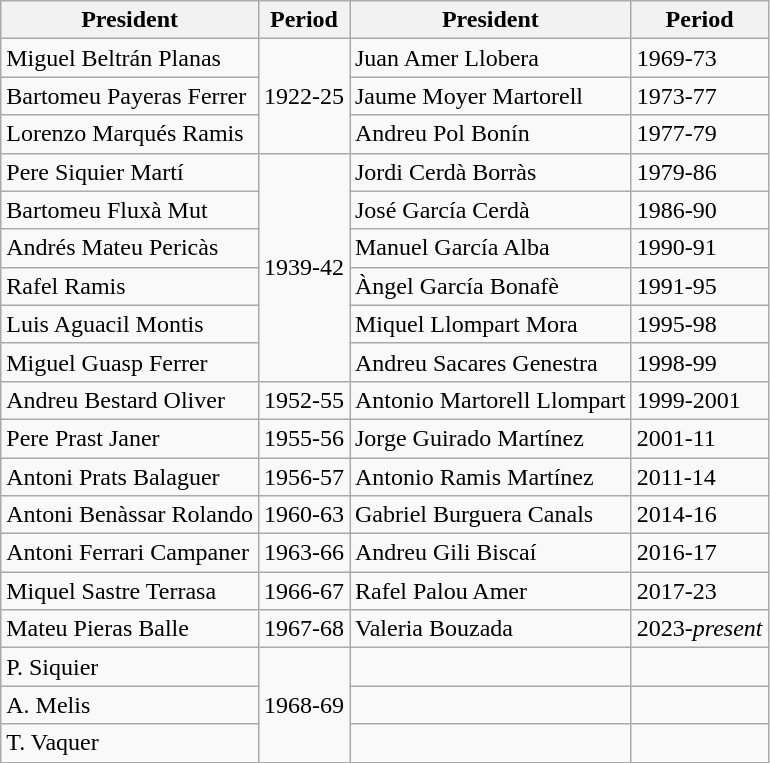<table class="wikitable">
<tr>
<th>President</th>
<th>Period</th>
<th>President</th>
<th>Period</th>
</tr>
<tr>
<td>Miguel Beltrán Planas</td>
<td rowspan="3">1922-25</td>
<td>Juan Amer Llobera</td>
<td>1969-73</td>
</tr>
<tr>
<td>Bartomeu Payeras Ferrer</td>
<td>Jaume Moyer Martorell</td>
<td>1973-77</td>
</tr>
<tr>
<td>Lorenzo Marqués Ramis</td>
<td>Andreu Pol Bonín</td>
<td>1977-79</td>
</tr>
<tr>
<td>Pere Siquier Martí</td>
<td rowspan="6">1939-42</td>
<td>Jordi Cerdà Borràs</td>
<td>1979-86</td>
</tr>
<tr>
<td>Bartomeu Fluxà Mut</td>
<td>José García Cerdà</td>
<td>1986-90</td>
</tr>
<tr>
<td>Andrés Mateu Pericàs</td>
<td>Manuel García Alba</td>
<td>1990-91</td>
</tr>
<tr>
<td>Rafel Ramis</td>
<td>Àngel García Bonafè</td>
<td>1991-95</td>
</tr>
<tr>
<td>Luis Aguacil Montis</td>
<td>Miquel Llompart Mora</td>
<td>1995-98</td>
</tr>
<tr>
<td>Miguel Guasp Ferrer</td>
<td>Andreu Sacares Genestra</td>
<td>1998-99</td>
</tr>
<tr>
<td>Andreu Bestard Oliver</td>
<td>1952-55</td>
<td>Antonio Martorell Llompart</td>
<td>1999-2001</td>
</tr>
<tr>
<td>Pere Prast Janer</td>
<td>1955-56</td>
<td>Jorge Guirado Martínez</td>
<td>2001-11</td>
</tr>
<tr>
<td>Antoni Prats Balaguer</td>
<td>1956-57</td>
<td>Antonio Ramis Martínez</td>
<td>2011-14</td>
</tr>
<tr>
<td>Antoni Benàssar Rolando</td>
<td>1960-63</td>
<td>Gabriel Burguera Canals</td>
<td>2014-16</td>
</tr>
<tr>
<td>Antoni Ferrari Campaner</td>
<td>1963-66</td>
<td>Andreu Gili Biscaí</td>
<td>2016-17</td>
</tr>
<tr>
<td>Miquel Sastre Terrasa</td>
<td>1966-67</td>
<td>Rafel Palou Amer</td>
<td>2017-23</td>
</tr>
<tr>
<td>Mateu Pieras Balle</td>
<td>1967-68</td>
<td>Valeria Bouzada</td>
<td>2023-<em>present</em></td>
</tr>
<tr>
<td>P. Siquier</td>
<td rowspan="3">1968-69</td>
<td></td>
<td></td>
</tr>
<tr>
<td>A. Melis</td>
<td></td>
<td></td>
</tr>
<tr>
<td>T. Vaquer</td>
<td></td>
<td></td>
</tr>
</table>
